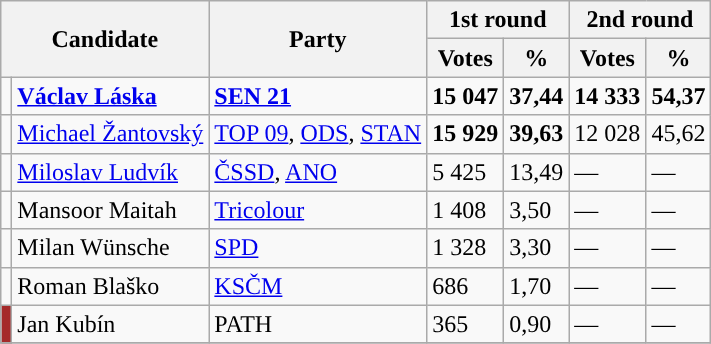<table class="wikitable sortable">
<tr>
<th colspan="2" rowspan="2">Candidate</th>
<th rowspan="2">Party</th>
<th colspan="2">1st round</th>
<th colspan="2">2nd round</th>
</tr>
<tr>
<th>Votes</th>
<th>%</th>
<th>Votes</th>
<th>%</th>
</tr>
<tr>
<td style="background-color:"></td>
<td><strong><a href='#'>Václav Láska</a></strong></td>
<td><strong><a href='#'>SEN 21</a></strong></td>
<td><strong>15 047</strong></td>
<td><strong>37,44</strong></td>
<td><strong>14 333</strong></td>
<td><strong>54,37</strong></td>
</tr>
<tr>
<td style="background-color:"></td>
<td><a href='#'>Michael Žantovský</a></td>
<td><a href='#'>TOP 09</a>, <a href='#'>ODS</a>, <a href='#'>STAN</a></td>
<td><strong>15 929</strong></td>
<td><strong>39,63</strong></td>
<td>12 028</td>
<td>45,62</td>
</tr>
<tr>
<td style="background-color:"></td>
<td><a href='#'>Miloslav Ludvík</a></td>
<td><a href='#'>ČSSD</a>, <a href='#'>ANO</a></td>
<td>5 425</td>
<td>13,49</td>
<td>—</td>
<td>—</td>
</tr>
<tr>
<td style="background-color:"></td>
<td>Mansoor Maitah</td>
<td><a href='#'>Tricolour</a></td>
<td>1 408</td>
<td>3,50</td>
<td>—</td>
<td>—</td>
</tr>
<tr>
<td style="background-color:"></td>
<td>Milan Wünsche</td>
<td><a href='#'>SPD</a></td>
<td>1 328</td>
<td>3,30</td>
<td>—</td>
<td>—</td>
</tr>
<tr>
<td style="background-color:"></td>
<td>Roman Blaško</td>
<td><a href='#'>KSČM</a></td>
<td>686</td>
<td>1,70</td>
<td>—</td>
<td>—</td>
</tr>
<tr>
<td style="background-color:brown"></td>
<td>Jan Kubín</td>
<td>PATH</td>
<td>365</td>
<td>0,90</td>
<td>—</td>
<td>—</td>
</tr>
<tr>
</tr>
</table>
